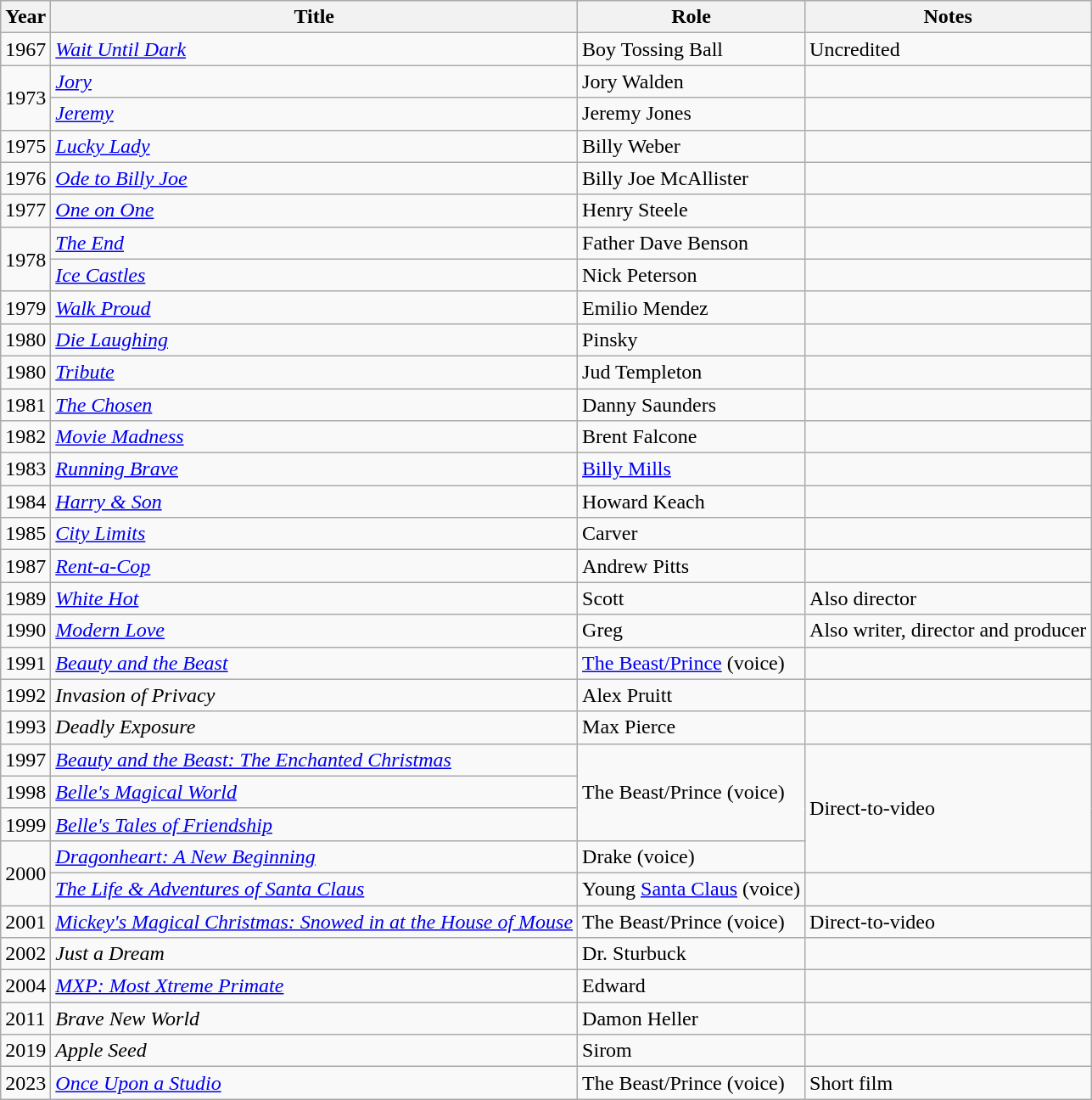<table class="wikitable sortable">
<tr>
<th scope="col">Year</th>
<th scope="col">Title</th>
<th scope="col">Role</th>
<th scope="col" class="unsortable">Notes</th>
</tr>
<tr>
<td>1967</td>
<td><em><a href='#'>Wait Until Dark</a></em></td>
<td>Boy Tossing Ball</td>
<td>Uncredited</td>
</tr>
<tr>
<td rowspan="2">1973</td>
<td><em><a href='#'>Jory</a></em></td>
<td>Jory Walden</td>
<td></td>
</tr>
<tr>
<td><em><a href='#'>Jeremy</a></em></td>
<td>Jeremy Jones</td>
<td></td>
</tr>
<tr>
<td>1975</td>
<td><em><a href='#'>Lucky Lady</a></em></td>
<td>Billy Weber</td>
<td></td>
</tr>
<tr>
<td>1976</td>
<td><em><a href='#'>Ode to Billy Joe</a></em></td>
<td>Billy Joe McAllister</td>
<td></td>
</tr>
<tr>
<td>1977</td>
<td><em><a href='#'>One on One</a></em></td>
<td>Henry Steele</td>
<td></td>
</tr>
<tr>
<td rowspan="2">1978</td>
<td><em><a href='#'>The End</a></em></td>
<td>Father Dave Benson</td>
<td></td>
</tr>
<tr>
<td><em><a href='#'>Ice Castles</a></em></td>
<td>Nick Peterson</td>
<td></td>
</tr>
<tr>
<td>1979</td>
<td><em><a href='#'>Walk Proud</a></em></td>
<td>Emilio Mendez</td>
<td></td>
</tr>
<tr>
<td>1980</td>
<td><em><a href='#'>Die Laughing</a></em></td>
<td>Pinsky</td>
<td></td>
</tr>
<tr>
<td>1980</td>
<td><em><a href='#'>Tribute</a></em></td>
<td>Jud Templeton</td>
<td></td>
</tr>
<tr>
<td>1981</td>
<td><em><a href='#'>The Chosen</a></em></td>
<td>Danny Saunders</td>
<td></td>
</tr>
<tr>
<td>1982</td>
<td><em><a href='#'>Movie Madness</a></em></td>
<td>Brent Falcone</td>
<td></td>
</tr>
<tr>
<td>1983</td>
<td><em><a href='#'>Running Brave</a></em></td>
<td><a href='#'>Billy Mills</a></td>
<td></td>
</tr>
<tr>
<td>1984</td>
<td><em><a href='#'>Harry & Son</a></em></td>
<td>Howard Keach</td>
<td></td>
</tr>
<tr>
<td>1985</td>
<td><em><a href='#'>City Limits</a></em></td>
<td>Carver</td>
<td></td>
</tr>
<tr>
<td>1987</td>
<td><em><a href='#'>Rent-a-Cop</a></em></td>
<td>Andrew Pitts</td>
<td></td>
</tr>
<tr>
<td>1989</td>
<td><em><a href='#'>White Hot</a></em></td>
<td>Scott</td>
<td>Also director</td>
</tr>
<tr>
<td>1990</td>
<td><em><a href='#'>Modern Love</a></em></td>
<td>Greg</td>
<td>Also writer, director and producer</td>
</tr>
<tr>
<td>1991</td>
<td><em><a href='#'>Beauty and the Beast</a></em></td>
<td><a href='#'>The Beast/Prince</a> (voice)</td>
<td></td>
</tr>
<tr>
<td>1992</td>
<td><em>Invasion of Privacy</em></td>
<td>Alex Pruitt</td>
<td></td>
</tr>
<tr>
<td>1993</td>
<td><em>Deadly Exposure</em></td>
<td>Max Pierce</td>
<td></td>
</tr>
<tr>
<td>1997</td>
<td><em><a href='#'>Beauty and the Beast: The Enchanted Christmas</a></em></td>
<td rowspan="3">The Beast/Prince (voice)</td>
<td rowspan="4">Direct-to-video</td>
</tr>
<tr>
<td>1998</td>
<td><em><a href='#'>Belle's Magical World</a></em></td>
</tr>
<tr>
<td>1999</td>
<td><em><a href='#'>Belle's Tales of Friendship</a></em></td>
</tr>
<tr>
<td rowspan="2">2000</td>
<td><em><a href='#'>Dragonheart: A New Beginning</a></em></td>
<td>Drake (voice)</td>
</tr>
<tr>
<td><em><a href='#'>The Life & Adventures of Santa Claus</a></em></td>
<td>Young <a href='#'>Santa Claus</a> (voice)</td>
<td></td>
</tr>
<tr>
<td>2001</td>
<td><em><a href='#'>Mickey's Magical Christmas: Snowed in at the House of Mouse</a></em></td>
<td>The Beast/Prince (voice)</td>
<td>Direct-to-video</td>
</tr>
<tr>
<td>2002</td>
<td><em>Just a Dream</em></td>
<td>Dr. Sturbuck</td>
<td></td>
</tr>
<tr>
<td>2004</td>
<td><em><a href='#'>MXP: Most Xtreme Primate</a></em></td>
<td>Edward</td>
<td></td>
</tr>
<tr>
<td>2011</td>
<td><em>Brave New World</em></td>
<td>Damon Heller</td>
<td></td>
</tr>
<tr>
<td>2019</td>
<td><em>Apple Seed</em></td>
<td>Sirom</td>
<td></td>
</tr>
<tr>
<td>2023</td>
<td><em><a href='#'>Once Upon a Studio</a></em></td>
<td>The Beast/Prince (voice)</td>
<td>Short film</td>
</tr>
</table>
